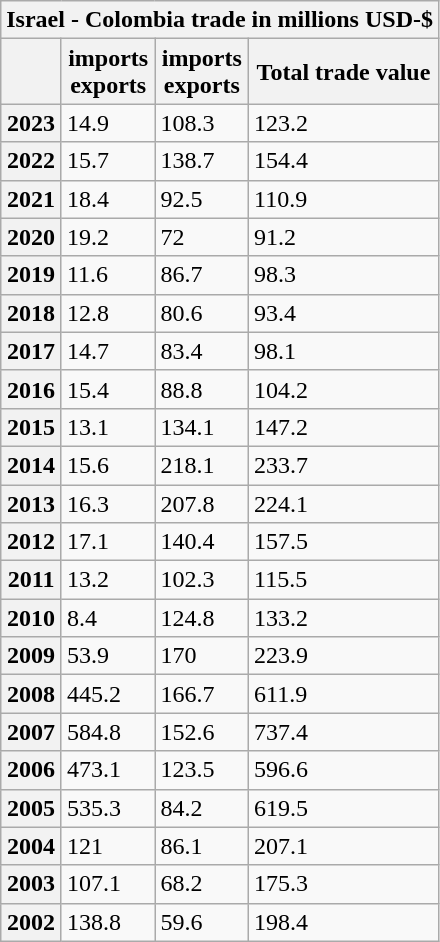<table class="wikitable mw-collapsible mw-collapsed">
<tr>
<th colspan="4">Israel - Colombia trade in millions USD-$ </th>
</tr>
<tr>
<th></th>
<th> imports<br> exports</th>
<th> imports<br> exports</th>
<th>Total trade value</th>
</tr>
<tr>
<th>2023</th>
<td>14.9</td>
<td>108.3</td>
<td>123.2</td>
</tr>
<tr>
<th>2022</th>
<td>15.7</td>
<td>138.7</td>
<td>154.4</td>
</tr>
<tr>
<th>2021</th>
<td>18.4</td>
<td>92.5</td>
<td>110.9</td>
</tr>
<tr>
<th>2020</th>
<td>19.2</td>
<td>72</td>
<td>91.2</td>
</tr>
<tr>
<th>2019</th>
<td>11.6</td>
<td>86.7</td>
<td>98.3</td>
</tr>
<tr>
<th>2018</th>
<td>12.8</td>
<td>80.6</td>
<td>93.4</td>
</tr>
<tr>
<th>2017</th>
<td>14.7</td>
<td>83.4</td>
<td>98.1</td>
</tr>
<tr>
<th>2016</th>
<td>15.4</td>
<td>88.8</td>
<td>104.2</td>
</tr>
<tr>
<th>2015</th>
<td>13.1</td>
<td>134.1</td>
<td>147.2</td>
</tr>
<tr>
<th>2014</th>
<td>15.6</td>
<td>218.1</td>
<td>233.7</td>
</tr>
<tr>
<th>2013</th>
<td>16.3</td>
<td>207.8</td>
<td>224.1</td>
</tr>
<tr>
<th>2012</th>
<td>17.1</td>
<td>140.4</td>
<td>157.5</td>
</tr>
<tr>
<th>2011</th>
<td>13.2</td>
<td>102.3</td>
<td>115.5</td>
</tr>
<tr>
<th>2010</th>
<td>8.4</td>
<td>124.8</td>
<td>133.2</td>
</tr>
<tr>
<th>2009</th>
<td>53.9</td>
<td>170</td>
<td>223.9</td>
</tr>
<tr>
<th>2008</th>
<td>445.2</td>
<td>166.7</td>
<td>611.9</td>
</tr>
<tr>
<th>2007</th>
<td>584.8</td>
<td>152.6</td>
<td>737.4</td>
</tr>
<tr>
<th>2006</th>
<td>473.1</td>
<td>123.5</td>
<td>596.6</td>
</tr>
<tr>
<th>2005</th>
<td>535.3</td>
<td>84.2</td>
<td>619.5</td>
</tr>
<tr>
<th>2004</th>
<td>121</td>
<td>86.1</td>
<td>207.1</td>
</tr>
<tr>
<th>2003</th>
<td>107.1</td>
<td>68.2</td>
<td>175.3</td>
</tr>
<tr>
<th>2002</th>
<td>138.8</td>
<td>59.6</td>
<td>198.4</td>
</tr>
</table>
